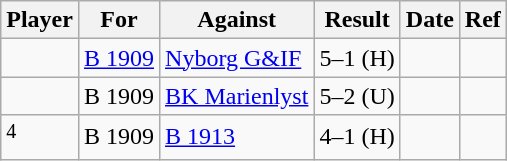<table class="wikitable sortable">
<tr>
<th>Player</th>
<th>For</th>
<th>Against</th>
<th style="text-align:center">Result</th>
<th>Date</th>
<th>Ref</th>
</tr>
<tr>
<td> </td>
<td><a href='#'>B 1909</a></td>
<td><a href='#'>Nyborg G&IF</a></td>
<td style="text-align:center;">5–1 (H)</td>
<td></td>
<td></td>
</tr>
<tr>
<td> </td>
<td>B 1909</td>
<td><a href='#'>BK Marienlyst</a></td>
<td style="text-align:center;">5–2 (U)</td>
<td></td>
<td></td>
</tr>
<tr>
<td> <sup>4</sup></td>
<td>B 1909</td>
<td><a href='#'>B 1913</a></td>
<td style="text-align:center;">4–1 (H)</td>
<td></td>
<td></td>
</tr>
</table>
